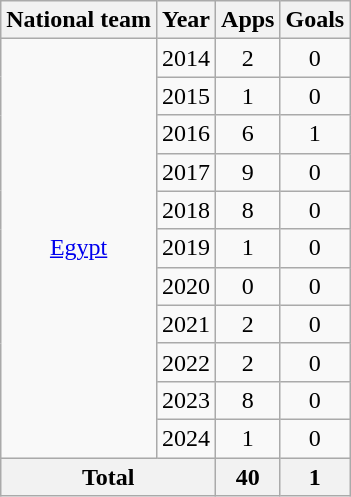<table class="wikitable" style="text-align:center">
<tr>
<th>National team</th>
<th>Year</th>
<th>Apps</th>
<th>Goals</th>
</tr>
<tr>
<td rowspan="11"><a href='#'>Egypt</a></td>
<td>2014</td>
<td>2</td>
<td>0</td>
</tr>
<tr>
<td>2015</td>
<td>1</td>
<td>0</td>
</tr>
<tr>
<td>2016</td>
<td>6</td>
<td>1</td>
</tr>
<tr>
<td>2017</td>
<td>9</td>
<td>0</td>
</tr>
<tr>
<td>2018</td>
<td>8</td>
<td>0</td>
</tr>
<tr>
<td>2019</td>
<td>1</td>
<td>0</td>
</tr>
<tr>
<td>2020</td>
<td>0</td>
<td>0</td>
</tr>
<tr>
<td>2021</td>
<td>2</td>
<td>0</td>
</tr>
<tr>
<td>2022</td>
<td>2</td>
<td>0</td>
</tr>
<tr>
<td>2023</td>
<td>8</td>
<td>0</td>
</tr>
<tr>
<td>2024</td>
<td>1</td>
<td>0</td>
</tr>
<tr>
<th colspan="2">Total</th>
<th>40</th>
<th>1</th>
</tr>
</table>
